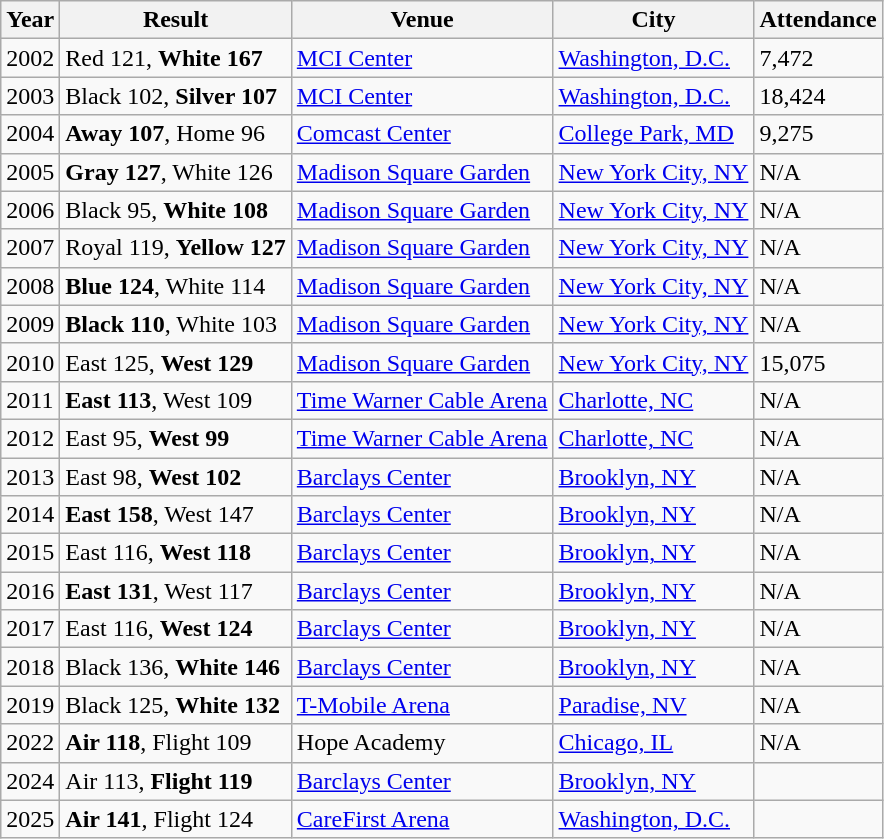<table class="wikitable sortable">
<tr>
<th>Year</th>
<th>Result</th>
<th>Venue</th>
<th>City</th>
<th>Attendance</th>
</tr>
<tr>
<td>2002</td>
<td>Red 121, <strong>White 167</strong></td>
<td><a href='#'>MCI Center</a></td>
<td><a href='#'>Washington, D.C.</a></td>
<td>7,472</td>
</tr>
<tr>
<td>2003</td>
<td>Black 102, <strong>Silver 107</strong></td>
<td><a href='#'>MCI Center</a></td>
<td><a href='#'>Washington, D.C.</a></td>
<td>18,424</td>
</tr>
<tr>
<td>2004</td>
<td><strong>Away 107</strong>, Home 96</td>
<td><a href='#'>Comcast Center</a></td>
<td><a href='#'>College Park, MD</a></td>
<td>9,275</td>
</tr>
<tr>
<td>2005</td>
<td><strong>Gray 127</strong>, White 126</td>
<td><a href='#'>Madison Square Garden</a></td>
<td><a href='#'>New York City, NY</a></td>
<td>N/A</td>
</tr>
<tr>
<td>2006</td>
<td>Black 95, <strong>White 108</strong></td>
<td><a href='#'>Madison Square Garden</a></td>
<td><a href='#'>New York City, NY</a></td>
<td>N/A</td>
</tr>
<tr>
<td>2007</td>
<td>Royal 119, <strong>Yellow 127</strong></td>
<td><a href='#'>Madison Square Garden</a></td>
<td><a href='#'>New York City, NY</a></td>
<td>N/A</td>
</tr>
<tr>
<td>2008</td>
<td><strong>Blue 124</strong>, White 114</td>
<td><a href='#'>Madison Square Garden</a></td>
<td><a href='#'>New York City, NY</a></td>
<td>N/A</td>
</tr>
<tr>
<td>2009</td>
<td><strong>Black 110</strong>, White 103</td>
<td><a href='#'>Madison Square Garden</a></td>
<td><a href='#'>New York City, NY</a></td>
<td>N/A</td>
</tr>
<tr>
<td>2010</td>
<td>East 125, <strong>West 129</strong></td>
<td><a href='#'>Madison Square Garden</a></td>
<td><a href='#'>New York City, NY</a></td>
<td>15,075</td>
</tr>
<tr>
<td>2011</td>
<td><strong>East 113</strong>, West 109</td>
<td><a href='#'>Time Warner Cable Arena</a></td>
<td><a href='#'>Charlotte, NC</a></td>
<td>N/A</td>
</tr>
<tr>
<td>2012</td>
<td>East 95, <strong>West 99</strong></td>
<td><a href='#'>Time Warner Cable Arena</a></td>
<td><a href='#'>Charlotte, NC</a></td>
<td>N/A</td>
</tr>
<tr>
<td>2013</td>
<td>East 98, <strong>West 102</strong></td>
<td><a href='#'>Barclays Center</a></td>
<td><a href='#'>Brooklyn, NY</a></td>
<td>N/A</td>
</tr>
<tr>
<td>2014</td>
<td><strong>East 158</strong>, West 147</td>
<td><a href='#'>Barclays Center</a></td>
<td><a href='#'>Brooklyn, NY</a></td>
<td>N/A</td>
</tr>
<tr>
<td>2015</td>
<td>East 116, <strong>West 118</strong></td>
<td><a href='#'>Barclays Center</a></td>
<td><a href='#'>Brooklyn, NY</a></td>
<td>N/A</td>
</tr>
<tr>
<td>2016</td>
<td><strong>East 131</strong>, West 117</td>
<td><a href='#'>Barclays Center</a></td>
<td><a href='#'>Brooklyn, NY</a></td>
<td>N/A</td>
</tr>
<tr>
<td>2017</td>
<td>East 116, <strong>West 124</strong></td>
<td><a href='#'>Barclays Center</a></td>
<td><a href='#'>Brooklyn, NY</a></td>
<td>N/A</td>
</tr>
<tr>
<td>2018</td>
<td>Black 136, <strong>White 146</strong></td>
<td><a href='#'>Barclays Center</a></td>
<td><a href='#'>Brooklyn, NY</a></td>
<td>N/A</td>
</tr>
<tr>
<td>2019</td>
<td>Black 125, <strong>White 132</strong></td>
<td><a href='#'>T-Mobile Arena</a></td>
<td><a href='#'>Paradise, NV</a></td>
<td>N/A</td>
</tr>
<tr>
<td>2022</td>
<td><strong>Air 118</strong>, Flight 109</td>
<td>Hope Academy</td>
<td><a href='#'>Chicago, IL</a></td>
<td>N/A</td>
</tr>
<tr>
<td>2024</td>
<td>Air 113, <strong>Flight 119</strong></td>
<td><a href='#'>Barclays Center</a></td>
<td><a href='#'>Brooklyn, NY</a></td>
<td></td>
</tr>
<tr>
<td>2025</td>
<td><strong>Air 141</strong>, Flight 124</td>
<td><a href='#'>CareFirst Arena</a></td>
<td><a href='#'>Washington, D.C.</a></td>
<td></td>
</tr>
</table>
